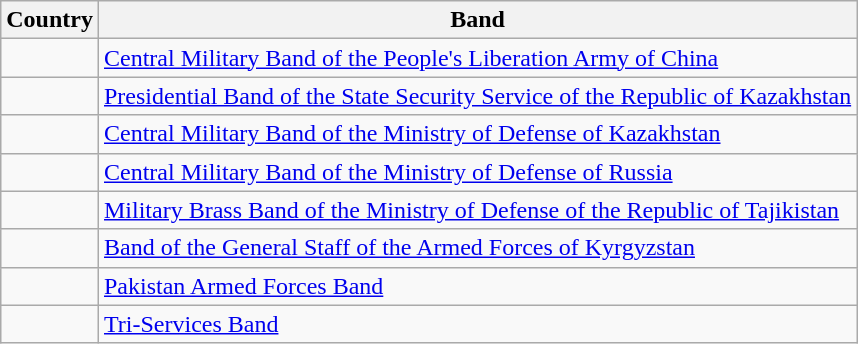<table class="wikitable sortable">
<tr>
<th>Country</th>
<th>Band</th>
</tr>
<tr>
<td></td>
<td><a href='#'>Central Military Band of the People's Liberation Army of China</a></td>
</tr>
<tr>
<td></td>
<td><a href='#'>Presidential Band of the State Security Service of the Republic of Kazakhstan</a></td>
</tr>
<tr>
<td></td>
<td><a href='#'>Central Military Band of the Ministry of Defense of Kazakhstan</a></td>
</tr>
<tr>
<td></td>
<td><a href='#'>Central Military Band of the Ministry of Defense of Russia</a></td>
</tr>
<tr>
<td></td>
<td><a href='#'>Military Brass Band of the Ministry of Defense of the Republic of Tajikistan</a></td>
</tr>
<tr>
<td></td>
<td><a href='#'>Band of the General Staff of the Armed Forces of Kyrgyzstan</a></td>
</tr>
<tr>
<td></td>
<td><a href='#'>Pakistan Armed Forces Band</a></td>
</tr>
<tr>
<td></td>
<td><a href='#'>Tri-Services Band</a></td>
</tr>
</table>
